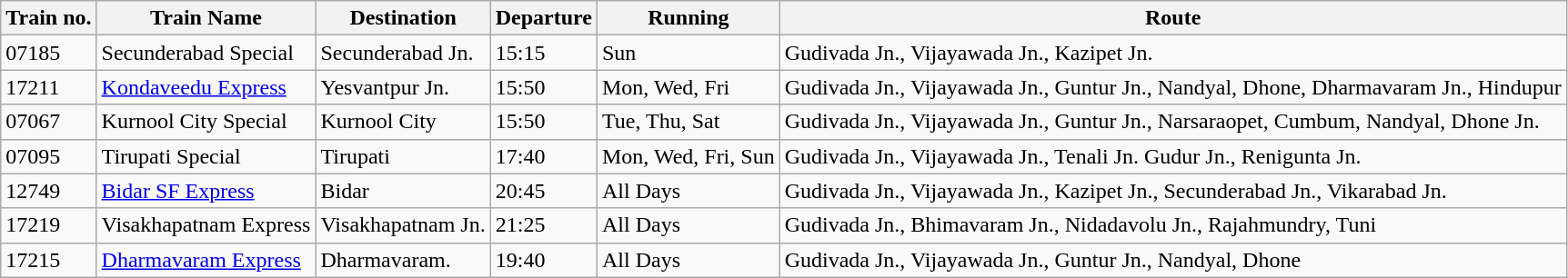<table class="wikitable sortable">
<tr>
<th>Train no.</th>
<th>Train Name</th>
<th>Destination</th>
<th>Departure</th>
<th>Running</th>
<th>Route</th>
</tr>
<tr>
<td>07185</td>
<td>Secunderabad Special</td>
<td>Secunderabad Jn.</td>
<td>15:15</td>
<td>Sun</td>
<td>Gudivada Jn., Vijayawada Jn., Kazipet Jn.</td>
</tr>
<tr>
<td>17211</td>
<td><a href='#'>Kondaveedu Express</a></td>
<td>Yesvantpur Jn.</td>
<td>15:50</td>
<td>Mon, Wed, Fri</td>
<td>Gudivada Jn., Vijayawada Jn., Guntur Jn., Nandyal, Dhone, Dharmavaram Jn., Hindupur</td>
</tr>
<tr>
<td>07067</td>
<td>Kurnool City Special</td>
<td>Kurnool City</td>
<td>15:50</td>
<td>Tue, Thu, Sat</td>
<td>Gudivada Jn., Vijayawada Jn., Guntur Jn., Narsaraopet, Cumbum, Nandyal, Dhone Jn.</td>
</tr>
<tr>
<td>07095</td>
<td>Tirupati Special</td>
<td>Tirupati</td>
<td>17:40</td>
<td>Mon, Wed, Fri, Sun</td>
<td>Gudivada Jn., Vijayawada Jn., Tenali Jn. Gudur Jn., Renigunta Jn.</td>
</tr>
<tr>
<td>12749</td>
<td><a href='#'>Bidar SF Express</a></td>
<td>Bidar</td>
<td>20:45</td>
<td>All Days</td>
<td>Gudivada Jn., Vijayawada Jn., Kazipet Jn., Secunderabad Jn., Vikarabad Jn.</td>
</tr>
<tr>
<td>17219</td>
<td>Visakhapatnam Express</td>
<td>Visakhapatnam Jn.</td>
<td>21:25</td>
<td>All Days</td>
<td>Gudivada Jn., Bhimavaram Jn., Nidadavolu Jn., Rajahmundry, Tuni</td>
</tr>
<tr>
<td>17215</td>
<td><a href='#'>Dharmavaram Express</a></td>
<td>Dharmavaram.</td>
<td>19:40</td>
<td>All Days</td>
<td>Gudivada Jn., Vijayawada Jn., Guntur Jn., Nandyal, Dhone</td>
</tr>
</table>
